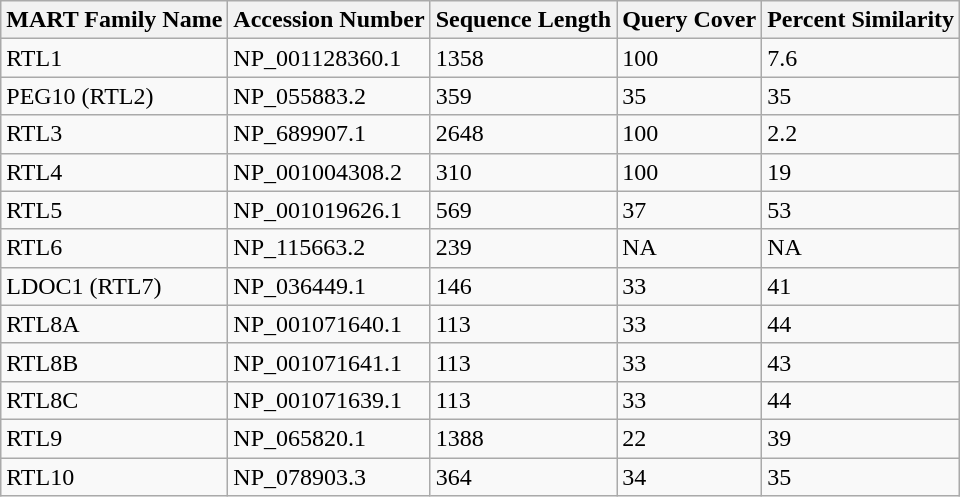<table class="wikitable sortable">
<tr>
<th>MART Family Name</th>
<th>Accession Number</th>
<th>Sequence Length</th>
<th>Query Cover</th>
<th>Percent Similarity</th>
</tr>
<tr>
<td>RTL1 </td>
<td>NP_001128360.1</td>
<td>1358</td>
<td>100</td>
<td>7.6</td>
</tr>
<tr>
<td>PEG10 (RTL2) </td>
<td>NP_055883.2</td>
<td>359</td>
<td>35</td>
<td>35</td>
</tr>
<tr>
<td>RTL3 </td>
<td>NP_689907.1</td>
<td>2648</td>
<td>100</td>
<td>2.2</td>
</tr>
<tr>
<td>RTL4 </td>
<td>NP_001004308.2</td>
<td>310</td>
<td>100</td>
<td>19</td>
</tr>
<tr>
<td>RTL5 </td>
<td>NP_001019626.1</td>
<td>569</td>
<td>37</td>
<td>53</td>
</tr>
<tr>
<td>RTL6 </td>
<td>NP_115663.2</td>
<td>239</td>
<td>NA</td>
<td>NA</td>
</tr>
<tr>
<td>LDOC1 (RTL7) </td>
<td>NP_036449.1</td>
<td>146</td>
<td>33</td>
<td>41</td>
</tr>
<tr>
<td>RTL8A </td>
<td>NP_001071640.1</td>
<td>113</td>
<td>33</td>
<td>44</td>
</tr>
<tr>
<td>RTL8B </td>
<td>NP_001071641.1</td>
<td>113</td>
<td>33</td>
<td>43</td>
</tr>
<tr>
<td>RTL8C </td>
<td>NP_001071639.1</td>
<td>113</td>
<td>33</td>
<td>44</td>
</tr>
<tr>
<td>RTL9 </td>
<td>NP_065820.1</td>
<td>1388</td>
<td>22</td>
<td>39</td>
</tr>
<tr>
<td>RTL10 </td>
<td>NP_078903.3</td>
<td>364</td>
<td>34</td>
<td>35</td>
</tr>
</table>
